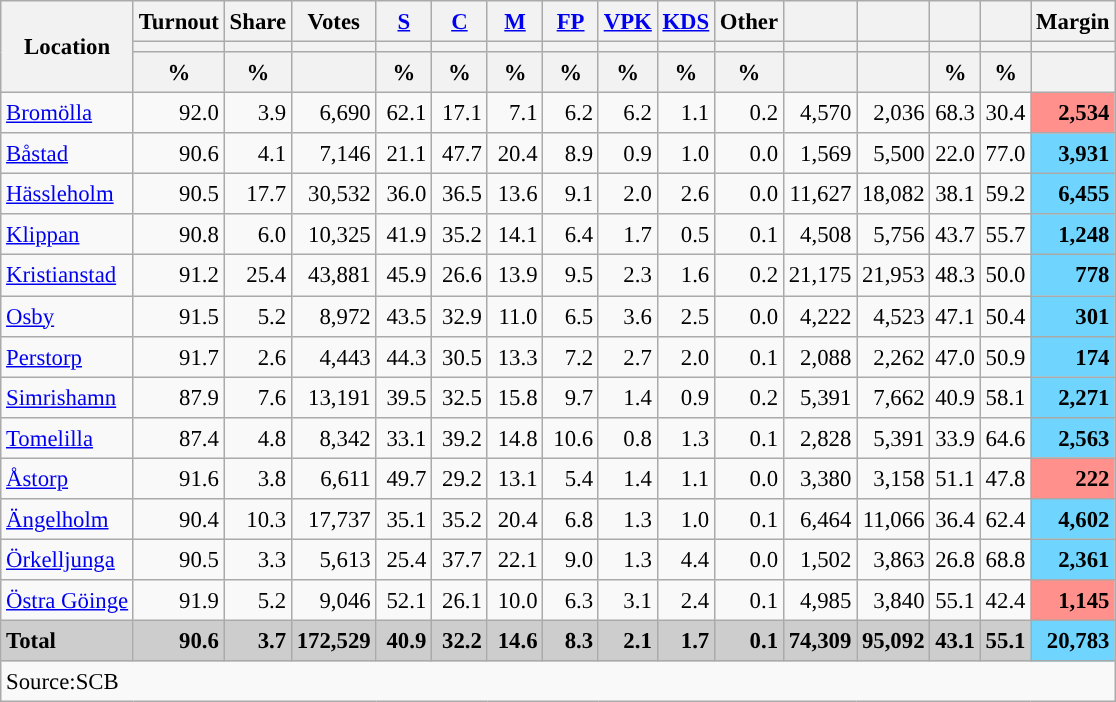<table class="wikitable sortable" style="text-align:right; font-size:95%; line-height:20px;">
<tr>
<th rowspan="3">Location</th>
<th>Turnout</th>
<th>Share</th>
<th>Votes</th>
<th width="30px" class="unsortable"><a href='#'>S</a></th>
<th width="30px" class="unsortable"><a href='#'>C</a></th>
<th width="30px" class="unsortable"><a href='#'>M</a></th>
<th width="30px" class="unsortable"><a href='#'>FP</a></th>
<th width="30px" class="unsortable"><a href='#'>VPK</a></th>
<th width="30px" class="unsortable"><a href='#'>KDS</a></th>
<th width="30px" class="unsortable">Other</th>
<th></th>
<th></th>
<th></th>
<th></th>
<th>Margin</th>
</tr>
<tr>
<th></th>
<th></th>
<th></th>
<th style="background:"></th>
<th style="background:"></th>
<th style="background:"></th>
<th style="background:"></th>
<th style="background:"></th>
<th style="background:"></th>
<th style="background:"></th>
<th style="background:"></th>
<th style="background:"></th>
<th style="background:"></th>
<th style="background:"></th>
<th></th>
</tr>
<tr>
<th data-sort-type="number">%</th>
<th data-sort-type="number">%</th>
<th></th>
<th data-sort-type="number">%</th>
<th data-sort-type="number">%</th>
<th data-sort-type="number">%</th>
<th data-sort-type="number">%</th>
<th data-sort-type="number">%</th>
<th data-sort-type="number">%</th>
<th data-sort-type="number">%</th>
<th data-sort-type="number"></th>
<th data-sort-type="number"></th>
<th data-sort-type="number">%</th>
<th data-sort-type="number">%</th>
<th data-sort-type="number"></th>
</tr>
<tr>
<td align=left><a href='#'>Bromölla</a></td>
<td>92.0</td>
<td>3.9</td>
<td>6,690</td>
<td>62.1</td>
<td>17.1</td>
<td>7.1</td>
<td>6.2</td>
<td>6.2</td>
<td>1.1</td>
<td>0.2</td>
<td>4,570</td>
<td>2,036</td>
<td>68.3</td>
<td>30.4</td>
<td bgcolor=#ff908c><strong>2,534</strong></td>
</tr>
<tr>
<td align=left><a href='#'>Båstad</a></td>
<td>90.6</td>
<td>4.1</td>
<td>7,146</td>
<td>21.1</td>
<td>47.7</td>
<td>20.4</td>
<td>8.9</td>
<td>0.9</td>
<td>1.0</td>
<td>0.0</td>
<td>1,569</td>
<td>5,500</td>
<td>22.0</td>
<td>77.0</td>
<td bgcolor=#6fd5fe><strong>3,931</strong></td>
</tr>
<tr>
<td align=left><a href='#'>Hässleholm</a></td>
<td>90.5</td>
<td>17.7</td>
<td>30,532</td>
<td>36.0</td>
<td>36.5</td>
<td>13.6</td>
<td>9.1</td>
<td>2.0</td>
<td>2.6</td>
<td>0.0</td>
<td>11,627</td>
<td>18,082</td>
<td>38.1</td>
<td>59.2</td>
<td bgcolor=#6fd5fe><strong>6,455</strong></td>
</tr>
<tr>
<td align=left><a href='#'>Klippan</a></td>
<td>90.8</td>
<td>6.0</td>
<td>10,325</td>
<td>41.9</td>
<td>35.2</td>
<td>14.1</td>
<td>6.4</td>
<td>1.7</td>
<td>0.5</td>
<td>0.1</td>
<td>4,508</td>
<td>5,756</td>
<td>43.7</td>
<td>55.7</td>
<td bgcolor=#6fd5fe><strong>1,248</strong></td>
</tr>
<tr>
<td align=left><a href='#'>Kristianstad</a></td>
<td>91.2</td>
<td>25.4</td>
<td>43,881</td>
<td>45.9</td>
<td>26.6</td>
<td>13.9</td>
<td>9.5</td>
<td>2.3</td>
<td>1.6</td>
<td>0.2</td>
<td>21,175</td>
<td>21,953</td>
<td>48.3</td>
<td>50.0</td>
<td bgcolor=#6fd5fe><strong>778</strong></td>
</tr>
<tr>
<td align=left><a href='#'>Osby</a></td>
<td>91.5</td>
<td>5.2</td>
<td>8,972</td>
<td>43.5</td>
<td>32.9</td>
<td>11.0</td>
<td>6.5</td>
<td>3.6</td>
<td>2.5</td>
<td>0.0</td>
<td>4,222</td>
<td>4,523</td>
<td>47.1</td>
<td>50.4</td>
<td bgcolor=#6fd5fe><strong>301</strong></td>
</tr>
<tr>
<td align=left><a href='#'>Perstorp</a></td>
<td>91.7</td>
<td>2.6</td>
<td>4,443</td>
<td>44.3</td>
<td>30.5</td>
<td>13.3</td>
<td>7.2</td>
<td>2.7</td>
<td>2.0</td>
<td>0.1</td>
<td>2,088</td>
<td>2,262</td>
<td>47.0</td>
<td>50.9</td>
<td bgcolor=#6fd5fe><strong>174</strong></td>
</tr>
<tr>
<td align=left><a href='#'>Simrishamn</a></td>
<td>87.9</td>
<td>7.6</td>
<td>13,191</td>
<td>39.5</td>
<td>32.5</td>
<td>15.8</td>
<td>9.7</td>
<td>1.4</td>
<td>0.9</td>
<td>0.2</td>
<td>5,391</td>
<td>7,662</td>
<td>40.9</td>
<td>58.1</td>
<td bgcolor=#6fd5fe><strong>2,271</strong></td>
</tr>
<tr>
<td align=left><a href='#'>Tomelilla</a></td>
<td>87.4</td>
<td>4.8</td>
<td>8,342</td>
<td>33.1</td>
<td>39.2</td>
<td>14.8</td>
<td>10.6</td>
<td>0.8</td>
<td>1.3</td>
<td>0.1</td>
<td>2,828</td>
<td>5,391</td>
<td>33.9</td>
<td>64.6</td>
<td bgcolor=#6fd5fe><strong>2,563</strong></td>
</tr>
<tr>
<td align=left><a href='#'>Åstorp</a></td>
<td>91.6</td>
<td>3.8</td>
<td>6,611</td>
<td>49.7</td>
<td>29.2</td>
<td>13.1</td>
<td>5.4</td>
<td>1.4</td>
<td>1.1</td>
<td>0.0</td>
<td>3,380</td>
<td>3,158</td>
<td>51.1</td>
<td>47.8</td>
<td bgcolor=#ff908c><strong>222</strong></td>
</tr>
<tr>
<td align=left><a href='#'>Ängelholm</a></td>
<td>90.4</td>
<td>10.3</td>
<td>17,737</td>
<td>35.1</td>
<td>35.2</td>
<td>20.4</td>
<td>6.8</td>
<td>1.3</td>
<td>1.0</td>
<td>0.1</td>
<td>6,464</td>
<td>11,066</td>
<td>36.4</td>
<td>62.4</td>
<td bgcolor=#6fd5fe><strong>4,602</strong></td>
</tr>
<tr>
<td align=left><a href='#'>Örkelljunga</a></td>
<td>90.5</td>
<td>3.3</td>
<td>5,613</td>
<td>25.4</td>
<td>37.7</td>
<td>22.1</td>
<td>9.0</td>
<td>1.3</td>
<td>4.4</td>
<td>0.0</td>
<td>1,502</td>
<td>3,863</td>
<td>26.8</td>
<td>68.8</td>
<td bgcolor=#6fd5fe><strong>2,361</strong></td>
</tr>
<tr>
<td align=left><a href='#'>Östra Göinge</a></td>
<td>91.9</td>
<td>5.2</td>
<td>9,046</td>
<td>52.1</td>
<td>26.1</td>
<td>10.0</td>
<td>6.3</td>
<td>3.1</td>
<td>2.4</td>
<td>0.1</td>
<td>4,985</td>
<td>3,840</td>
<td>55.1</td>
<td>42.4</td>
<td bgcolor=#ff908c><strong>1,145</strong></td>
</tr>
<tr style="background:#CDCDCD;">
<td align=left><strong>Total</strong></td>
<td><strong>90.6</strong></td>
<td><strong>3.7</strong></td>
<td><strong>172,529</strong></td>
<td><strong>40.9</strong></td>
<td><strong>32.2</strong></td>
<td><strong>14.6</strong></td>
<td><strong>8.3</strong></td>
<td><strong>2.1</strong></td>
<td><strong>1.7</strong></td>
<td><strong>0.1</strong></td>
<td><strong>74,309</strong></td>
<td><strong>95,092</strong></td>
<td><strong>43.1</strong></td>
<td><strong>55.1</strong></td>
<td bgcolor=#6fd5fe><strong>20,783</strong></td>
</tr>
<tr>
<td align=left colspan=16>Source:SCB </td>
</tr>
</table>
